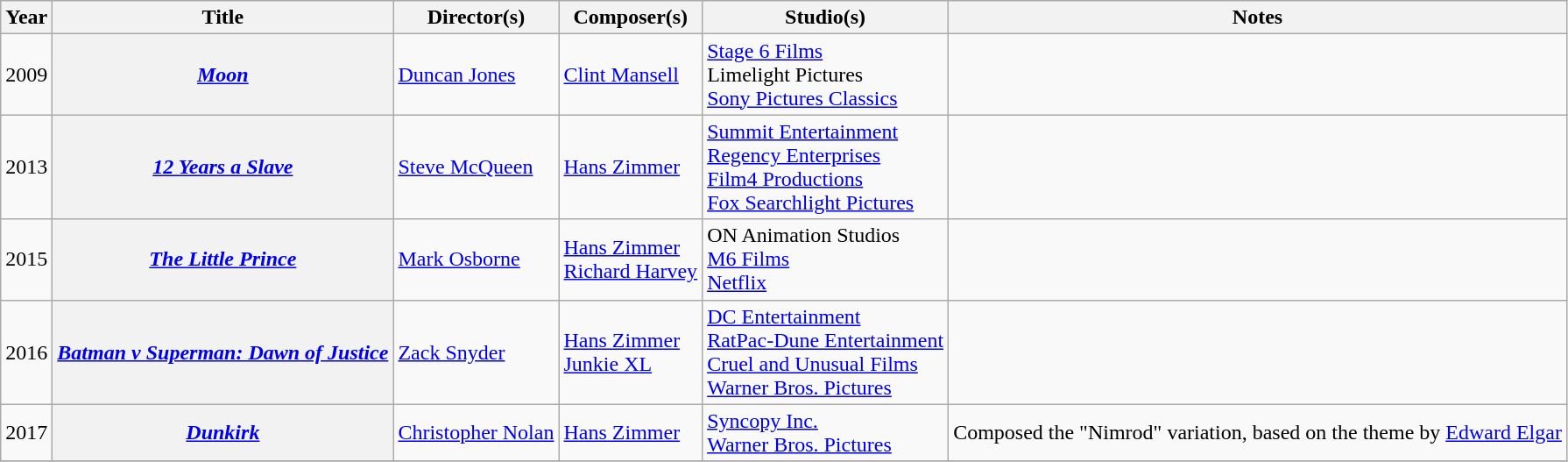<table class="wikitable">
<tr>
<th>Year</th>
<th>Title</th>
<th>Director(s)</th>
<th>Composer(s)</th>
<th>Studio(s)</th>
<th>Notes</th>
</tr>
<tr>
<td>2009</td>
<th><em><a href='#'>Moon</a></em></th>
<td><a href='#'>Duncan Jones</a></td>
<td><a href='#'>Clint Mansell</a></td>
<td><a href='#'>Stage 6 Films</a><br>Limelight Pictures<br><a href='#'>Sony Pictures Classics</a></td>
<td></td>
</tr>
<tr>
<td>2013</td>
<th><em><a href='#'>12 Years a Slave</a></em></th>
<td><a href='#'>Steve McQueen</a></td>
<td><a href='#'>Hans Zimmer</a></td>
<td><a href='#'>Summit Entertainment</a><br><a href='#'>Regency Enterprises</a><br><a href='#'>Film4 Productions</a><br><a href='#'>Fox Searchlight Pictures</a></td>
<td></td>
</tr>
<tr>
<td>2015</td>
<th><em><a href='#'>The Little Prince</a></em></th>
<td><a href='#'>Mark Osborne</a></td>
<td><a href='#'>Hans Zimmer</a><br><a href='#'>Richard Harvey</a></td>
<td>ON Animation Studios<br><a href='#'>M6 Films</a><br><a href='#'>Netflix</a></td>
<td></td>
</tr>
<tr>
<td>2016</td>
<th><em><a href='#'>Batman v Superman: Dawn of Justice</a></em></th>
<td><a href='#'>Zack Snyder</a></td>
<td><a href='#'>Hans Zimmer</a><br><a href='#'>Junkie XL</a></td>
<td><a href='#'>DC Entertainment</a><br><a href='#'>RatPac-Dune Entertainment</a><br><a href='#'>Cruel and Unusual Films</a><br><a href='#'>Warner Bros. Pictures</a></td>
<td></td>
</tr>
<tr>
<td>2017</td>
<th><em><a href='#'>Dunkirk</a></em></th>
<td><a href='#'>Christopher Nolan</a></td>
<td><a href='#'>Hans Zimmer</a></td>
<td><a href='#'>Syncopy Inc.</a><br><a href='#'>Warner Bros. Pictures</a></td>
<td>Composed the "Nimrod" variation, based on the theme by <a href='#'>Edward Elgar</a></td>
</tr>
<tr>
</tr>
</table>
